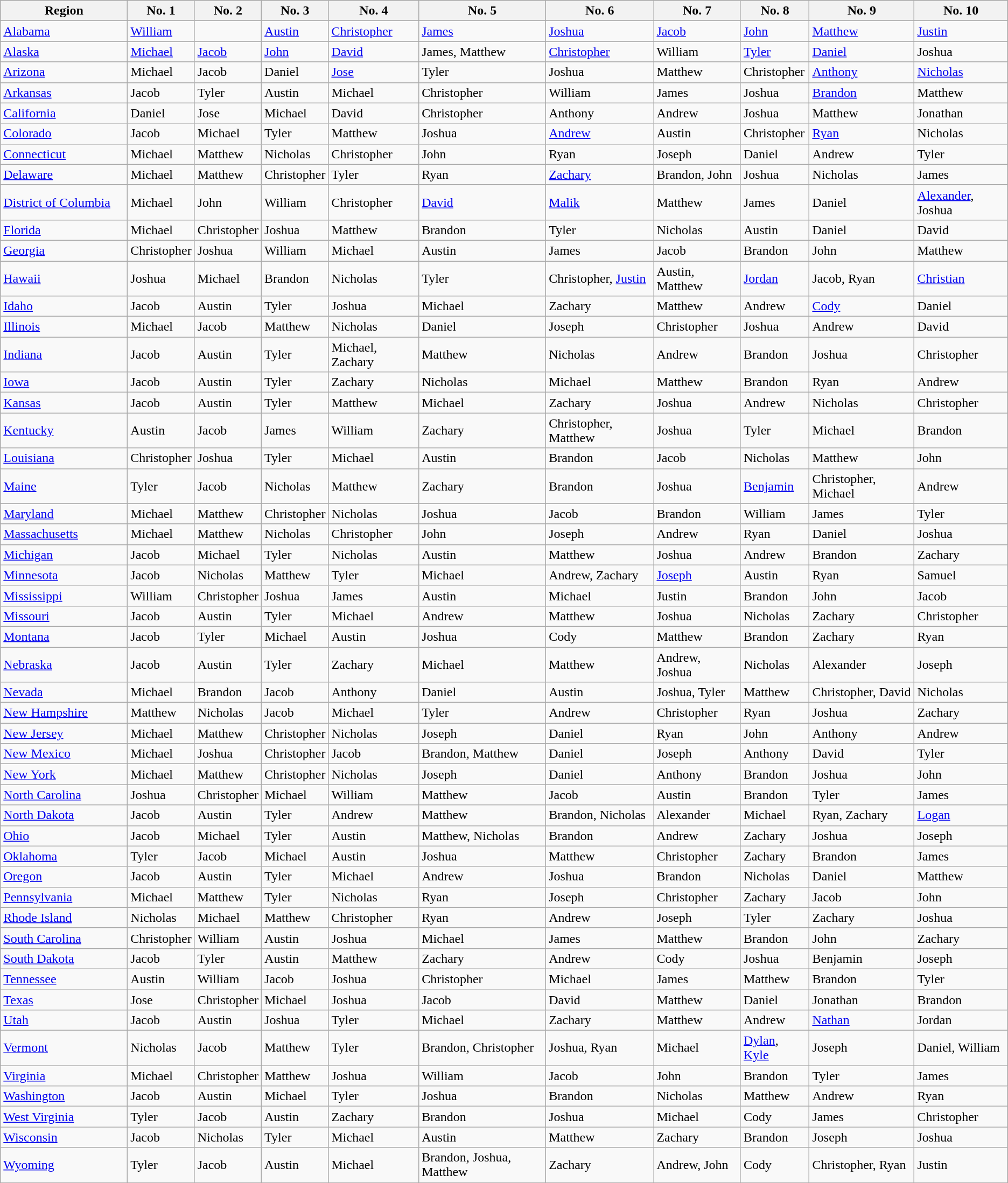<table class="wikitable sortable mw-collapsible" style="min-width:22em">
<tr>
<th width=150>Region</th>
<th>No. 1</th>
<th>No. 2</th>
<th>No. 3</th>
<th>No. 4</th>
<th>No. 5</th>
<th>No. 6</th>
<th>No. 7</th>
<th>No. 8</th>
<th>No. 9</th>
<th>No. 10</th>
</tr>
<tr>
<td><a href='#'>Alabama</a></td>
<td><a href='#'>William</a></td>
<td></td>
<td><a href='#'>Austin</a></td>
<td><a href='#'>Christopher</a></td>
<td><a href='#'>James</a></td>
<td><a href='#'>Joshua</a></td>
<td><a href='#'>Jacob</a></td>
<td><a href='#'>John</a></td>
<td><a href='#'>Matthew</a></td>
<td><a href='#'>Justin</a></td>
</tr>
<tr>
<td><a href='#'>Alaska</a></td>
<td><a href='#'>Michael</a></td>
<td><a href='#'>Jacob</a></td>
<td><a href='#'>John</a></td>
<td><a href='#'>David</a></td>
<td>James, Matthew</td>
<td><a href='#'>Christopher</a></td>
<td>William</td>
<td><a href='#'>Tyler</a></td>
<td><a href='#'>Daniel</a></td>
<td>Joshua</td>
</tr>
<tr>
<td><a href='#'>Arizona</a></td>
<td>Michael</td>
<td>Jacob</td>
<td>Daniel</td>
<td><a href='#'>Jose</a></td>
<td>Tyler</td>
<td>Joshua</td>
<td>Matthew</td>
<td>Christopher</td>
<td><a href='#'>Anthony</a></td>
<td><a href='#'>Nicholas</a></td>
</tr>
<tr>
<td><a href='#'>Arkansas</a></td>
<td>Jacob</td>
<td>Tyler</td>
<td>Austin</td>
<td>Michael</td>
<td>Christopher</td>
<td>William</td>
<td>James</td>
<td>Joshua</td>
<td><a href='#'>Brandon</a></td>
<td>Matthew</td>
</tr>
<tr>
<td><a href='#'>California</a></td>
<td>Daniel</td>
<td>Jose</td>
<td>Michael</td>
<td>David</td>
<td>Christopher</td>
<td>Anthony</td>
<td>Andrew</td>
<td>Joshua</td>
<td>Matthew</td>
<td>Jonathan</td>
</tr>
<tr>
<td><a href='#'>Colorado</a></td>
<td>Jacob</td>
<td>Michael</td>
<td>Tyler</td>
<td>Matthew</td>
<td>Joshua</td>
<td><a href='#'>Andrew</a></td>
<td>Austin</td>
<td>Christopher</td>
<td><a href='#'>Ryan</a></td>
<td>Nicholas</td>
</tr>
<tr>
<td><a href='#'>Connecticut</a></td>
<td>Michael</td>
<td>Matthew</td>
<td>Nicholas</td>
<td>Christopher</td>
<td>John</td>
<td>Ryan</td>
<td>Joseph</td>
<td>Daniel</td>
<td>Andrew</td>
<td>Tyler</td>
</tr>
<tr>
<td><a href='#'>Delaware</a></td>
<td>Michael</td>
<td>Matthew</td>
<td>Christopher</td>
<td>Tyler</td>
<td>Ryan</td>
<td><a href='#'>Zachary</a></td>
<td>Brandon, John</td>
<td>Joshua</td>
<td>Nicholas</td>
<td>James</td>
</tr>
<tr>
<td><a href='#'>District of Columbia</a></td>
<td>Michael</td>
<td>John</td>
<td>William</td>
<td>Christopher</td>
<td><a href='#'>David</a></td>
<td><a href='#'>Malik</a></td>
<td>Matthew</td>
<td>James</td>
<td>Daniel</td>
<td><a href='#'>Alexander</a>, Joshua</td>
</tr>
<tr>
<td><a href='#'>Florida</a></td>
<td>Michael</td>
<td>Christopher</td>
<td>Joshua</td>
<td>Matthew</td>
<td>Brandon</td>
<td>Tyler</td>
<td>Nicholas</td>
<td>Austin</td>
<td>Daniel</td>
<td>David</td>
</tr>
<tr>
<td><a href='#'>Georgia</a></td>
<td>Christopher</td>
<td>Joshua</td>
<td>William</td>
<td>Michael</td>
<td>Austin</td>
<td>James</td>
<td>Jacob</td>
<td>Brandon</td>
<td>John</td>
<td>Matthew</td>
</tr>
<tr>
<td><a href='#'>Hawaii</a></td>
<td>Joshua</td>
<td>Michael</td>
<td>Brandon</td>
<td>Nicholas</td>
<td>Tyler</td>
<td>Christopher, <a href='#'>Justin</a></td>
<td>Austin, Matthew</td>
<td><a href='#'>Jordan</a></td>
<td>Jacob, Ryan</td>
<td><a href='#'>Christian</a></td>
</tr>
<tr>
<td><a href='#'>Idaho</a></td>
<td>Jacob</td>
<td>Austin</td>
<td>Tyler</td>
<td>Joshua</td>
<td>Michael</td>
<td>Zachary</td>
<td>Matthew</td>
<td>Andrew</td>
<td><a href='#'>Cody</a></td>
<td>Daniel</td>
</tr>
<tr>
<td><a href='#'>Illinois</a></td>
<td>Michael</td>
<td>Jacob</td>
<td>Matthew</td>
<td>Nicholas</td>
<td>Daniel</td>
<td>Joseph</td>
<td>Christopher</td>
<td>Joshua</td>
<td>Andrew</td>
<td>David</td>
</tr>
<tr>
<td><a href='#'>Indiana</a></td>
<td>Jacob</td>
<td>Austin</td>
<td>Tyler</td>
<td>Michael, Zachary</td>
<td>Matthew</td>
<td>Nicholas</td>
<td>Andrew</td>
<td>Brandon</td>
<td>Joshua</td>
<td>Christopher</td>
</tr>
<tr>
<td><a href='#'>Iowa</a></td>
<td>Jacob</td>
<td>Austin</td>
<td>Tyler</td>
<td>Zachary</td>
<td>Nicholas</td>
<td>Michael</td>
<td>Matthew</td>
<td>Brandon</td>
<td>Ryan</td>
<td>Andrew</td>
</tr>
<tr>
<td><a href='#'>Kansas</a></td>
<td>Jacob</td>
<td>Austin</td>
<td>Tyler</td>
<td>Matthew</td>
<td>Michael</td>
<td>Zachary</td>
<td>Joshua</td>
<td>Andrew</td>
<td>Nicholas</td>
<td>Christopher</td>
</tr>
<tr>
<td><a href='#'>Kentucky</a></td>
<td>Austin</td>
<td>Jacob</td>
<td>James</td>
<td>William</td>
<td>Zachary</td>
<td>Christopher, Matthew</td>
<td>Joshua</td>
<td>Tyler</td>
<td>Michael</td>
<td>Brandon</td>
</tr>
<tr>
<td><a href='#'>Louisiana</a></td>
<td>Christopher</td>
<td>Joshua</td>
<td>Tyler</td>
<td>Michael</td>
<td>Austin</td>
<td>Brandon</td>
<td>Jacob</td>
<td>Nicholas</td>
<td>Matthew</td>
<td>John</td>
</tr>
<tr>
<td><a href='#'>Maine</a></td>
<td>Tyler</td>
<td>Jacob</td>
<td>Nicholas</td>
<td>Matthew</td>
<td>Zachary</td>
<td>Brandon</td>
<td>Joshua</td>
<td><a href='#'>Benjamin</a></td>
<td>Christopher, Michael</td>
<td>Andrew</td>
</tr>
<tr>
<td><a href='#'>Maryland</a></td>
<td>Michael</td>
<td>Matthew</td>
<td>Christopher</td>
<td>Nicholas</td>
<td>Joshua</td>
<td>Jacob</td>
<td>Brandon</td>
<td>William</td>
<td>James</td>
<td>Tyler</td>
</tr>
<tr>
<td><a href='#'>Massachusetts</a></td>
<td>Michael</td>
<td>Matthew</td>
<td>Nicholas</td>
<td>Christopher</td>
<td>John</td>
<td>Joseph</td>
<td>Andrew</td>
<td>Ryan</td>
<td>Daniel</td>
<td>Joshua</td>
</tr>
<tr>
<td><a href='#'>Michigan</a></td>
<td>Jacob</td>
<td>Michael</td>
<td>Tyler</td>
<td>Nicholas</td>
<td>Austin</td>
<td>Matthew</td>
<td>Joshua</td>
<td>Andrew</td>
<td>Brandon</td>
<td>Zachary</td>
</tr>
<tr>
<td><a href='#'>Minnesota</a></td>
<td>Jacob</td>
<td>Nicholas</td>
<td>Matthew</td>
<td>Tyler</td>
<td>Michael</td>
<td>Andrew, Zachary</td>
<td><a href='#'>Joseph</a></td>
<td>Austin</td>
<td>Ryan</td>
<td>Samuel</td>
</tr>
<tr>
<td><a href='#'>Mississippi</a></td>
<td>William</td>
<td>Christopher</td>
<td>Joshua</td>
<td>James</td>
<td>Austin</td>
<td>Michael</td>
<td>Justin</td>
<td>Brandon</td>
<td>John</td>
<td>Jacob</td>
</tr>
<tr>
<td><a href='#'>Missouri</a></td>
<td>Jacob</td>
<td>Austin</td>
<td>Tyler</td>
<td>Michael</td>
<td>Andrew</td>
<td>Matthew</td>
<td>Joshua</td>
<td>Nicholas</td>
<td>Zachary</td>
<td>Christopher</td>
</tr>
<tr>
<td><a href='#'>Montana</a></td>
<td>Jacob</td>
<td>Tyler</td>
<td>Michael</td>
<td>Austin</td>
<td>Joshua</td>
<td>Cody</td>
<td>Matthew</td>
<td>Brandon</td>
<td>Zachary</td>
<td>Ryan</td>
</tr>
<tr>
<td><a href='#'>Nebraska</a></td>
<td>Jacob</td>
<td>Austin</td>
<td>Tyler</td>
<td>Zachary</td>
<td>Michael</td>
<td>Matthew</td>
<td>Andrew, Joshua</td>
<td>Nicholas</td>
<td>Alexander</td>
<td>Joseph</td>
</tr>
<tr>
<td><a href='#'>Nevada</a></td>
<td>Michael</td>
<td>Brandon</td>
<td>Jacob</td>
<td>Anthony</td>
<td>Daniel</td>
<td>Austin</td>
<td>Joshua, Tyler</td>
<td>Matthew</td>
<td>Christopher, David</td>
<td>Nicholas</td>
</tr>
<tr>
<td><a href='#'>New Hampshire</a></td>
<td>Matthew</td>
<td>Nicholas</td>
<td>Jacob</td>
<td>Michael</td>
<td>Tyler</td>
<td>Andrew</td>
<td>Christopher</td>
<td>Ryan</td>
<td>Joshua</td>
<td>Zachary</td>
</tr>
<tr>
<td><a href='#'>New Jersey</a></td>
<td>Michael</td>
<td>Matthew</td>
<td>Christopher</td>
<td>Nicholas</td>
<td>Joseph</td>
<td>Daniel</td>
<td>Ryan</td>
<td>John</td>
<td>Anthony</td>
<td>Andrew</td>
</tr>
<tr>
<td><a href='#'>New Mexico</a></td>
<td>Michael</td>
<td>Joshua</td>
<td>Christopher</td>
<td>Jacob</td>
<td>Brandon, Matthew</td>
<td>Daniel</td>
<td>Joseph</td>
<td>Anthony</td>
<td>David</td>
<td>Tyler</td>
</tr>
<tr>
<td><a href='#'>New York</a></td>
<td>Michael</td>
<td>Matthew</td>
<td>Christopher</td>
<td>Nicholas</td>
<td>Joseph</td>
<td>Daniel</td>
<td>Anthony</td>
<td>Brandon</td>
<td>Joshua</td>
<td>John</td>
</tr>
<tr>
<td><a href='#'>North Carolina</a></td>
<td>Joshua</td>
<td>Christopher</td>
<td>Michael</td>
<td>William</td>
<td>Matthew</td>
<td>Jacob</td>
<td>Austin</td>
<td>Brandon</td>
<td>Tyler</td>
<td>James</td>
</tr>
<tr>
<td><a href='#'>North Dakota</a></td>
<td>Jacob</td>
<td>Austin</td>
<td>Tyler</td>
<td>Andrew</td>
<td>Matthew</td>
<td>Brandon, Nicholas</td>
<td>Alexander</td>
<td>Michael</td>
<td>Ryan, Zachary</td>
<td><a href='#'>Logan</a></td>
</tr>
<tr>
<td><a href='#'>Ohio</a></td>
<td>Jacob</td>
<td>Michael</td>
<td>Tyler</td>
<td>Austin</td>
<td>Matthew, Nicholas</td>
<td>Brandon</td>
<td>Andrew</td>
<td>Zachary</td>
<td>Joshua</td>
<td>Joseph</td>
</tr>
<tr>
<td><a href='#'>Oklahoma</a></td>
<td>Tyler</td>
<td>Jacob</td>
<td>Michael</td>
<td>Austin</td>
<td>Joshua</td>
<td>Matthew</td>
<td>Christopher</td>
<td>Zachary</td>
<td>Brandon</td>
<td>James</td>
</tr>
<tr>
<td><a href='#'>Oregon</a></td>
<td>Jacob</td>
<td>Austin</td>
<td>Tyler</td>
<td>Michael</td>
<td>Andrew</td>
<td>Joshua</td>
<td>Brandon</td>
<td>Nicholas</td>
<td>Daniel</td>
<td>Matthew</td>
</tr>
<tr>
<td><a href='#'>Pennsylvania</a></td>
<td>Michael</td>
<td>Matthew</td>
<td>Tyler</td>
<td>Nicholas</td>
<td>Ryan</td>
<td>Joseph</td>
<td>Christopher</td>
<td>Zachary</td>
<td>Jacob</td>
<td>John</td>
</tr>
<tr>
<td><a href='#'>Rhode Island</a></td>
<td>Nicholas</td>
<td>Michael</td>
<td>Matthew</td>
<td>Christopher</td>
<td>Ryan</td>
<td>Andrew</td>
<td>Joseph</td>
<td>Tyler</td>
<td>Zachary</td>
<td>Joshua</td>
</tr>
<tr>
<td><a href='#'>South Carolina</a></td>
<td>Christopher</td>
<td>William</td>
<td>Austin</td>
<td>Joshua</td>
<td>Michael</td>
<td>James</td>
<td>Matthew</td>
<td>Brandon</td>
<td>John</td>
<td>Zachary</td>
</tr>
<tr>
<td><a href='#'>South Dakota</a></td>
<td>Jacob</td>
<td>Tyler</td>
<td>Austin</td>
<td>Matthew</td>
<td>Zachary</td>
<td>Andrew</td>
<td>Cody</td>
<td>Joshua</td>
<td>Benjamin</td>
<td>Joseph</td>
</tr>
<tr>
<td><a href='#'>Tennessee</a></td>
<td>Austin</td>
<td>William</td>
<td>Jacob</td>
<td>Joshua</td>
<td>Christopher</td>
<td>Michael</td>
<td>James</td>
<td>Matthew</td>
<td>Brandon</td>
<td>Tyler</td>
</tr>
<tr>
<td><a href='#'>Texas</a></td>
<td>Jose</td>
<td>Christopher</td>
<td>Michael</td>
<td>Joshua</td>
<td>Jacob</td>
<td>David</td>
<td>Matthew</td>
<td>Daniel</td>
<td>Jonathan</td>
<td>Brandon</td>
</tr>
<tr>
<td><a href='#'>Utah</a></td>
<td>Jacob</td>
<td>Austin</td>
<td>Joshua</td>
<td>Tyler</td>
<td>Michael</td>
<td>Zachary</td>
<td>Matthew</td>
<td>Andrew</td>
<td><a href='#'>Nathan</a></td>
<td>Jordan</td>
</tr>
<tr>
<td><a href='#'>Vermont</a></td>
<td>Nicholas</td>
<td>Jacob</td>
<td>Matthew</td>
<td>Tyler</td>
<td>Brandon, Christopher</td>
<td>Joshua, Ryan</td>
<td>Michael</td>
<td><a href='#'>Dylan</a>, <a href='#'>Kyle</a></td>
<td>Joseph</td>
<td>Daniel, William</td>
</tr>
<tr>
<td><a href='#'>Virginia</a></td>
<td>Michael</td>
<td>Christopher</td>
<td>Matthew</td>
<td>Joshua</td>
<td>William</td>
<td>Jacob</td>
<td>John</td>
<td>Brandon</td>
<td>Tyler</td>
<td>James</td>
</tr>
<tr>
<td><a href='#'>Washington</a></td>
<td>Jacob</td>
<td>Austin</td>
<td>Michael</td>
<td>Tyler</td>
<td>Joshua</td>
<td>Brandon</td>
<td>Nicholas</td>
<td>Matthew</td>
<td>Andrew</td>
<td>Ryan</td>
</tr>
<tr>
<td><a href='#'>West Virginia</a></td>
<td>Tyler</td>
<td>Jacob</td>
<td>Austin</td>
<td>Zachary</td>
<td>Brandon</td>
<td>Joshua</td>
<td>Michael</td>
<td>Cody</td>
<td>James</td>
<td>Christopher</td>
</tr>
<tr>
<td><a href='#'>Wisconsin</a></td>
<td>Jacob</td>
<td>Nicholas</td>
<td>Tyler</td>
<td>Michael</td>
<td>Austin</td>
<td>Matthew</td>
<td>Zachary</td>
<td>Brandon</td>
<td>Joseph</td>
<td>Joshua</td>
</tr>
<tr>
<td><a href='#'>Wyoming</a></td>
<td>Tyler</td>
<td>Jacob</td>
<td>Austin</td>
<td>Michael</td>
<td>Brandon, Joshua, Matthew</td>
<td>Zachary</td>
<td>Andrew, John</td>
<td>Cody</td>
<td>Christopher, Ryan</td>
<td>Justin</td>
</tr>
<tr>
</tr>
</table>
